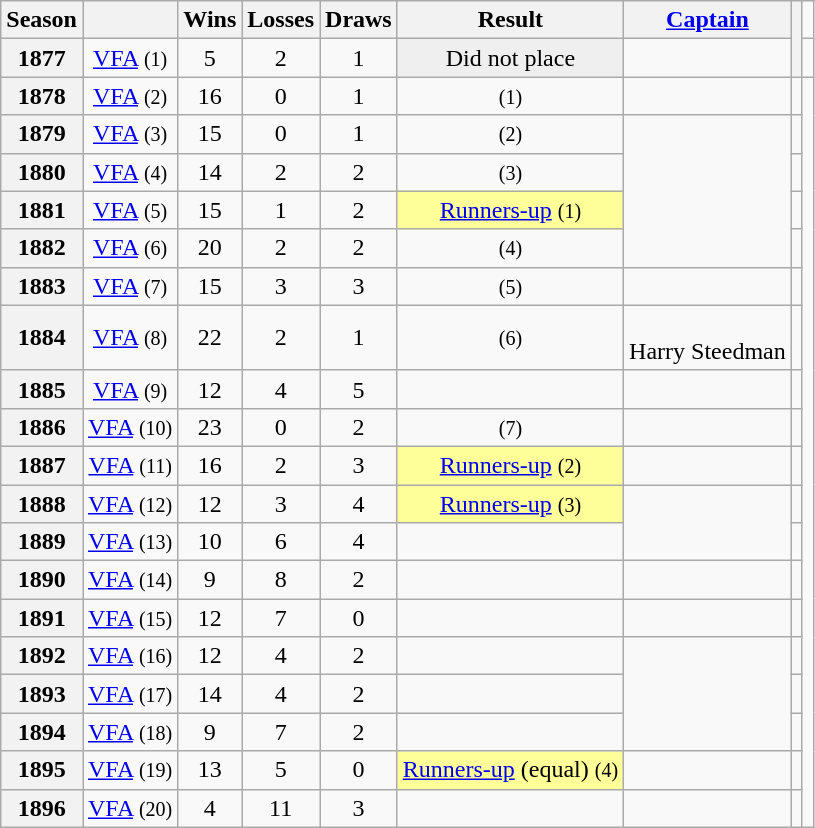<table class="wikitable sortable plainrowheaders" style="text-align:center;">
<tr>
<th scope="col">Season</th>
<th scope="col"></th>
<th scope="col">Wins</th>
<th scope="col">Losses</th>
<th scope="col">Draws</th>
<th scope="col">Result</th>
<th scope="col"><a href='#'>Captain</a></th>
<th scope="col" class="unsortable" rowspan=2></th>
</tr>
<tr>
<th scope="row" style="text-align:center;"><strong>1877</strong></th>
<td><a href='#'>VFA</a> <small>(1)</small></td>
<td>5</td>
<td>2</td>
<td>1</td>
<td style="background:#efefef;">Did not place</td>
<td></td>
<td></td>
</tr>
<tr>
<th scope="row" style="text-align:center;"><strong>1878</strong></th>
<td><a href='#'>VFA</a> <small>(2)</small></td>
<td>16</td>
<td>0</td>
<td>1</td>
<td> <small>(1)</small></td>
<td></td>
<td></td>
</tr>
<tr>
<th scope="row" style="text-align:center;"><strong>1879</strong></th>
<td><a href='#'>VFA</a> <small>(3)</small></td>
<td>15</td>
<td>0</td>
<td>1</td>
<td> <small>(2)</small></td>
<td rowspan="4"></td>
<td></td>
</tr>
<tr>
<th scope="row" style="text-align:center;"><strong>1880</strong></th>
<td><a href='#'>VFA</a> <small>(4)</small></td>
<td>14</td>
<td>2</td>
<td>2</td>
<td> <small>(3)</small></td>
<td></td>
</tr>
<tr>
<th scope="row" style="text-align:center;"><strong>1881</strong></th>
<td><a href='#'>VFA</a> <small>(5)</small></td>
<td>15</td>
<td>1</td>
<td>2</td>
<td style="background:#ff9;"><a href='#'>Runners-up</a> <small>(1)</small></td>
<td></td>
</tr>
<tr>
<th scope="row" style="text-align:center;"><strong>1882</strong></th>
<td><a href='#'>VFA</a> <small>(6)</small></td>
<td>20</td>
<td>2</td>
<td>2</td>
<td> <small>(4)</small></td>
<td></td>
</tr>
<tr>
<th scope="row" style="text-align:center;"><strong>1883</strong></th>
<td><a href='#'>VFA</a> <small>(7)</small></td>
<td>15</td>
<td>3</td>
<td>3</td>
<td> <small>(5)</small></td>
<td></td>
<td></td>
</tr>
<tr>
<th scope="row" style="text-align:center;"><strong>1884</strong></th>
<td><a href='#'>VFA</a> <small>(8)</small></td>
<td>22</td>
<td>2</td>
<td>1</td>
<td> <small>(6)</small></td>
<td><br>Harry Steedman</td>
<td></td>
</tr>
<tr>
<th scope="row" style="text-align:center;"><strong>1885</strong></th>
<td><a href='#'>VFA</a> <small>(9)</small></td>
<td>12</td>
<td>4</td>
<td>5</td>
<td></td>
<td></td>
<td></td>
</tr>
<tr>
<th scope="row" style="text-align:center;"><strong>1886</strong></th>
<td><a href='#'>VFA</a> <small>(10)</small></td>
<td>23</td>
<td>0</td>
<td>2</td>
<td> <small>(7)</small></td>
<td></td>
<td></td>
</tr>
<tr>
<th scope="row" style="text-align:center;"><strong>1887</strong></th>
<td><a href='#'>VFA</a> <small>(11)</small></td>
<td>16</td>
<td>2</td>
<td>3</td>
<td style="background:#ff9;"><a href='#'>Runners-up</a> <small>(2)</small></td>
<td></td>
<td></td>
</tr>
<tr>
<th scope="row" style="text-align:center;"><strong>1888</strong></th>
<td><a href='#'>VFA</a> <small>(12)</small></td>
<td>12</td>
<td>3</td>
<td>4</td>
<td style="background:#ff9;"><a href='#'>Runners-up</a> <small>(3)</small></td>
<td rowspan="2"></td>
<td></td>
</tr>
<tr>
<th scope="row" style="text-align:center;"><strong>1889</strong></th>
<td><a href='#'>VFA</a> <small>(13)</small></td>
<td>10</td>
<td>6</td>
<td>4</td>
<td></td>
<td></td>
</tr>
<tr>
<th scope="row" style="text-align:center;"><strong>1890</strong></th>
<td><a href='#'>VFA</a> <small>(14)</small></td>
<td>9</td>
<td>8</td>
<td>2</td>
<td></td>
<td></td>
<td></td>
</tr>
<tr>
<th scope="row" style="text-align:center;"><strong>1891</strong></th>
<td><a href='#'>VFA</a> <small>(15)</small></td>
<td>12</td>
<td>7</td>
<td>0</td>
<td></td>
<td></td>
<td></td>
</tr>
<tr>
<th scope="row" style="text-align:center;"><strong>1892</strong></th>
<td><a href='#'>VFA</a> <small>(16)</small></td>
<td>12</td>
<td>4</td>
<td>2</td>
<td></td>
<td rowspan="3"></td>
<td></td>
</tr>
<tr>
<th scope="row" style="text-align:center;"><strong>1893</strong></th>
<td><a href='#'>VFA</a> <small>(17)</small></td>
<td>14</td>
<td>4</td>
<td>2</td>
<td></td>
<td></td>
</tr>
<tr>
<th scope="row" style="text-align:center;"><strong>1894</strong></th>
<td><a href='#'>VFA</a> <small>(18)</small></td>
<td>9</td>
<td>7</td>
<td>2</td>
<td></td>
<td></td>
</tr>
<tr>
<th scope="row" style="text-align:center;"><strong>1895</strong></th>
<td><a href='#'>VFA</a> <small>(19)</small></td>
<td>13</td>
<td>5</td>
<td>0</td>
<td style="background:#ff9;"><a href='#'>Runners-up</a> (equal) <small>(4)</small></td>
<td></td>
<td></td>
</tr>
<tr>
<th scope="row" style="text-align:center;"><strong>1896</strong></th>
<td><a href='#'>VFA</a> <small>(20)</small></td>
<td>4</td>
<td>11</td>
<td>3</td>
<td></td>
<td></td>
<td></td>
</tr>
</table>
